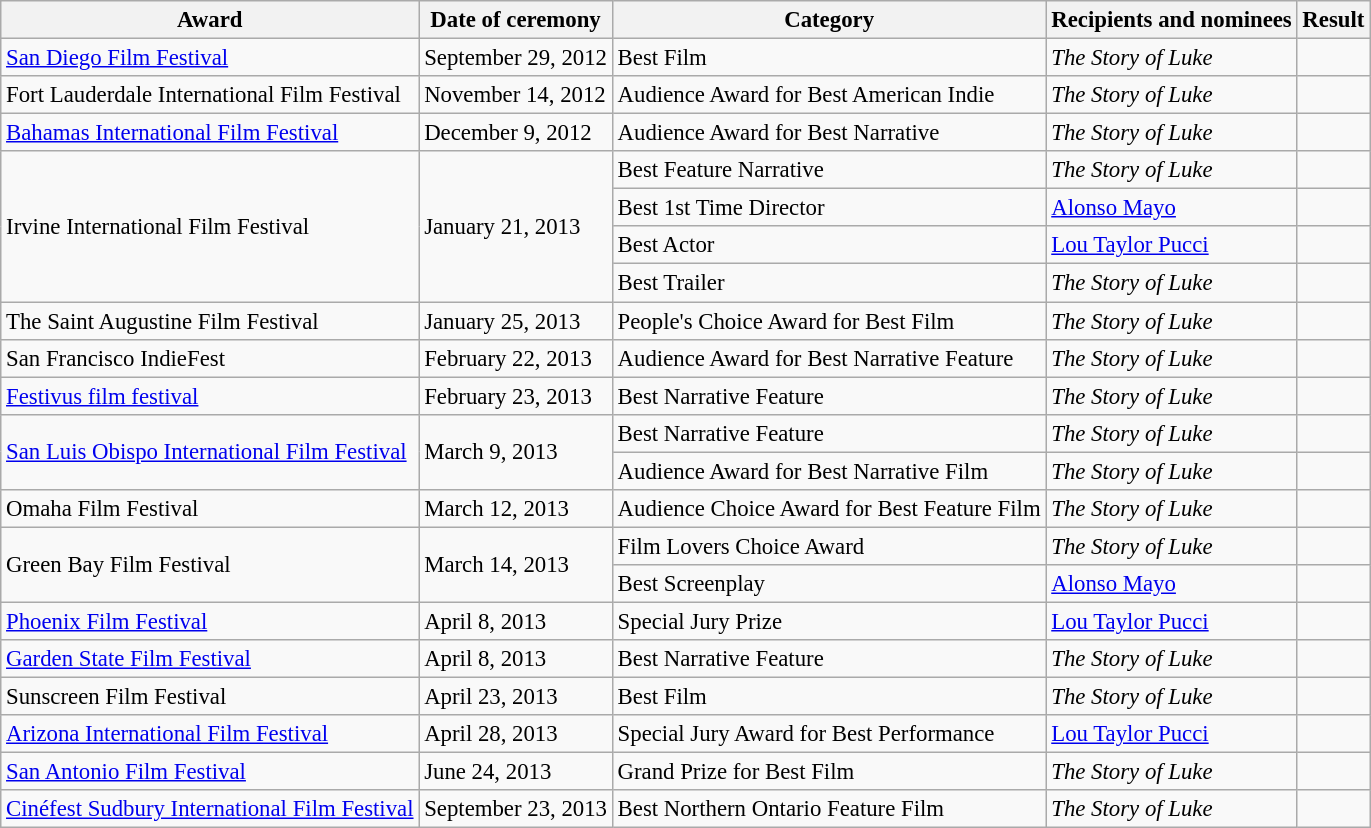<table class="wikitable" style="font-size: 95%;">
<tr>
<th>Award</th>
<th>Date of ceremony</th>
<th>Category</th>
<th>Recipients and nominees</th>
<th>Result</th>
</tr>
<tr>
<td><a href='#'>San Diego Film Festival</a></td>
<td>September 29, 2012</td>
<td>Best Film</td>
<td><em>The Story of Luke</em></td>
<td></td>
</tr>
<tr>
<td>Fort Lauderdale International Film Festival</td>
<td>November 14, 2012</td>
<td>Audience Award for Best American Indie</td>
<td><em>The Story of Luke</em></td>
<td></td>
</tr>
<tr>
<td><a href='#'>Bahamas International Film Festival</a></td>
<td>December 9, 2012</td>
<td>Audience Award for Best Narrative</td>
<td><em>The Story of Luke</em></td>
<td></td>
</tr>
<tr>
<td rowspan="4">Irvine International Film Festival</td>
<td rowspan="4">January 21, 2013</td>
<td>Best Feature Narrative</td>
<td><em>The Story of Luke</em></td>
<td></td>
</tr>
<tr>
<td>Best 1st Time Director</td>
<td><a href='#'>Alonso Mayo</a></td>
<td></td>
</tr>
<tr>
<td>Best Actor</td>
<td><a href='#'>Lou Taylor Pucci</a></td>
<td></td>
</tr>
<tr>
<td>Best Trailer</td>
<td><em>The Story of Luke</em></td>
<td></td>
</tr>
<tr>
<td>The Saint Augustine Film Festival</td>
<td>January 25, 2013</td>
<td>People's Choice Award for Best Film</td>
<td><em>The Story of Luke</em></td>
<td></td>
</tr>
<tr>
<td>San Francisco IndieFest</td>
<td>February 22, 2013</td>
<td>Audience Award for Best Narrative Feature</td>
<td><em>The Story of Luke</em></td>
<td></td>
</tr>
<tr>
<td><a href='#'>Festivus film festival</a></td>
<td>February 23, 2013</td>
<td>Best Narrative Feature</td>
<td><em>The Story of Luke</em></td>
<td></td>
</tr>
<tr>
<td rowspan="2"><a href='#'>San Luis Obispo International Film Festival</a></td>
<td rowspan="2">March 9, 2013</td>
<td>Best Narrative Feature</td>
<td><em>The Story of Luke</em></td>
<td></td>
</tr>
<tr>
<td>Audience Award for Best Narrative Film</td>
<td><em>The Story of Luke</em></td>
<td></td>
</tr>
<tr>
<td>Omaha Film Festival</td>
<td>March 12, 2013</td>
<td>Audience Choice Award for Best Feature Film</td>
<td><em>The Story of Luke</em></td>
<td></td>
</tr>
<tr>
<td rowspan="2">Green Bay Film Festival</td>
<td rowspan="2">March 14, 2013</td>
<td>Film Lovers Choice Award</td>
<td><em>The Story of Luke</em></td>
<td></td>
</tr>
<tr>
<td>Best Screenplay</td>
<td><a href='#'>Alonso Mayo</a></td>
<td></td>
</tr>
<tr>
<td><a href='#'>Phoenix Film Festival</a></td>
<td>April 8, 2013</td>
<td>Special Jury Prize</td>
<td><a href='#'>Lou Taylor Pucci</a></td>
<td></td>
</tr>
<tr>
<td><a href='#'>Garden State Film Festival</a></td>
<td>April 8, 2013</td>
<td>Best Narrative Feature</td>
<td><em>The Story of Luke</em></td>
<td></td>
</tr>
<tr>
<td>Sunscreen Film Festival</td>
<td>April 23, 2013</td>
<td>Best Film</td>
<td><em>The Story of Luke</em></td>
<td></td>
</tr>
<tr>
<td><a href='#'>Arizona International Film Festival</a></td>
<td>April 28, 2013</td>
<td>Special Jury Award for Best Performance</td>
<td><a href='#'>Lou Taylor Pucci</a></td>
<td></td>
</tr>
<tr>
<td><a href='#'>San Antonio Film Festival</a></td>
<td>June 24, 2013</td>
<td>Grand Prize for Best Film</td>
<td><em>The Story of Luke</em></td>
<td></td>
</tr>
<tr>
<td><a href='#'>Cinéfest Sudbury International Film Festival</a></td>
<td>September 23, 2013</td>
<td>Best Northern Ontario Feature Film</td>
<td><em>The Story of Luke</em></td>
<td></td>
</tr>
</table>
